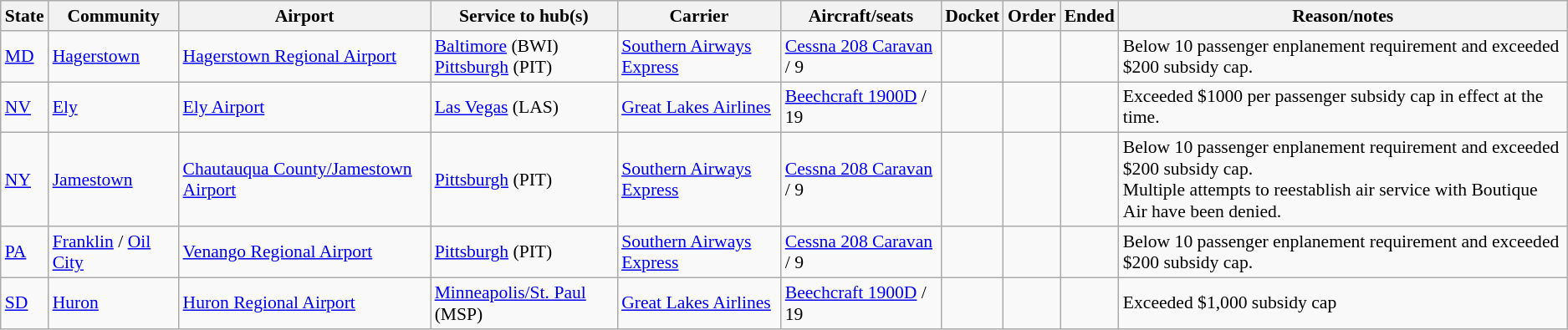<table class="wikitable sortable" style="font-size:90%">
<tr>
<th>State</th>
<th>Community</th>
<th>Airport</th>
<th>Service to hub(s)</th>
<th>Carrier</th>
<th>Aircraft/seats</th>
<th>Docket</th>
<th>Order</th>
<th>Ended</th>
<th>Reason/notes</th>
</tr>
<tr>
<td><a href='#'>MD</a></td>
<td><a href='#'>Hagerstown</a></td>
<td><a href='#'>Hagerstown Regional Airport</a></td>
<td><a href='#'>Baltimore</a> (BWI)<br><a href='#'>Pittsburgh</a> (PIT)</td>
<td><a href='#'>Southern Airways Express</a></td>
<td><a href='#'>Cessna 208 Caravan</a> / 9</td>
<td></td>
<td></td>
<td></td>
<td>Below 10 passenger enplanement requirement and exceeded $200 subsidy cap.</td>
</tr>
<tr>
<td><a href='#'>NV</a></td>
<td><a href='#'>Ely</a></td>
<td><a href='#'>Ely Airport</a></td>
<td><a href='#'>Las Vegas</a> (LAS)</td>
<td><a href='#'>Great Lakes Airlines</a></td>
<td><a href='#'>Beechcraft 1900D</a> / 19</td>
<td></td>
<td></td>
<td></td>
<td>Exceeded $1000 per passenger subsidy cap in effect at the time.</td>
</tr>
<tr>
<td><a href='#'>NY</a></td>
<td><a href='#'>Jamestown</a></td>
<td><a href='#'>Chautauqua County/Jamestown Airport</a></td>
<td><a href='#'>Pittsburgh</a> (PIT)</td>
<td><a href='#'>Southern Airways Express</a></td>
<td><a href='#'>Cessna 208 Caravan</a> / 9</td>
<td></td>
<td></td>
<td></td>
<td>Below 10 passenger enplanement requirement and exceeded $200 subsidy cap.<br>Multiple attempts to reestablish air service with Boutique Air have been denied.</td>
</tr>
<tr>
<td><a href='#'>PA</a></td>
<td><a href='#'>Franklin</a> / <a href='#'>Oil City</a></td>
<td><a href='#'>Venango Regional Airport</a></td>
<td><a href='#'>Pittsburgh</a> (PIT)</td>
<td><a href='#'>Southern Airways Express</a></td>
<td><a href='#'>Cessna 208 Caravan</a> / 9</td>
<td></td>
<td></td>
<td></td>
<td>Below 10 passenger enplanement requirement and exceeded $200 subsidy cap.</td>
</tr>
<tr>
<td><a href='#'>SD</a></td>
<td><a href='#'>Huron</a></td>
<td><a href='#'>Huron Regional Airport</a></td>
<td><a href='#'>Minneapolis/St. Paul</a> (MSP)</td>
<td><a href='#'>Great Lakes Airlines</a></td>
<td><a href='#'>Beechcraft 1900D</a> / 19</td>
<td></td>
<td></td>
<td></td>
<td>Exceeded $1,000 subsidy cap</td>
</tr>
</table>
